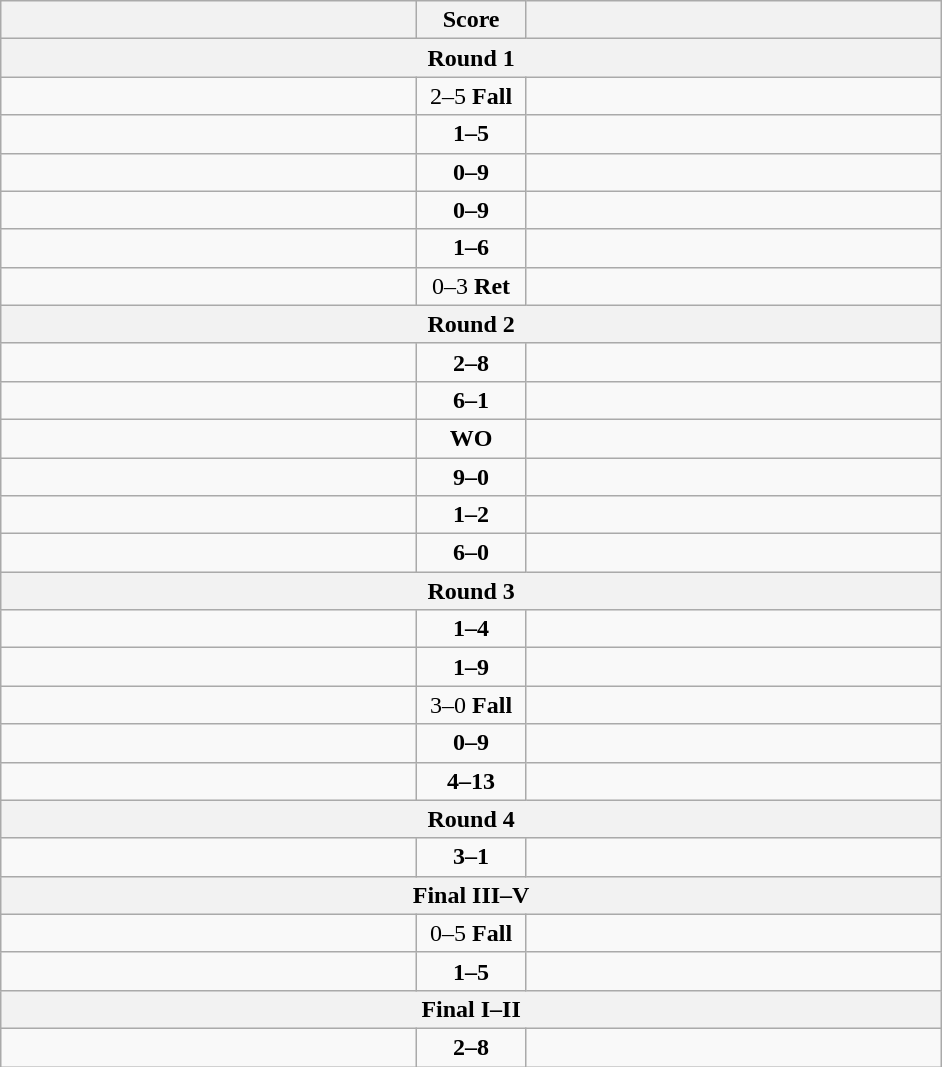<table class="wikitable" style="text-align: left;">
<tr>
<th align="right" width="270"></th>
<th width="65">Score</th>
<th align="left" width="270"></th>
</tr>
<tr>
<th colspan="3">Round 1</th>
</tr>
<tr>
<td></td>
<td align=center>2–5 <strong>Fall</strong></td>
<td><strong></strong></td>
</tr>
<tr>
<td></td>
<td align=center><strong>1–5</strong></td>
<td><strong></strong></td>
</tr>
<tr>
<td></td>
<td align=center><strong>0–9</strong></td>
<td><strong></strong></td>
</tr>
<tr>
<td></td>
<td align=center><strong>0–9</strong></td>
<td><strong></strong></td>
</tr>
<tr>
<td></td>
<td align=center><strong>1–6</strong></td>
<td><strong></strong></td>
</tr>
<tr>
<td><strong></strong></td>
<td align=center>0–3 <strong>Ret</strong></td>
<td></td>
</tr>
<tr>
<th colspan="3">Round 2</th>
</tr>
<tr>
<td></td>
<td align=center><strong>2–8</strong></td>
<td><strong></strong></td>
</tr>
<tr>
<td><strong></strong></td>
<td align=center><strong>6–1</strong></td>
<td></td>
</tr>
<tr>
<td><strong></strong></td>
<td align=center><strong>WO</strong></td>
<td></td>
</tr>
<tr>
<td><strong></strong></td>
<td align=center><strong>9–0</strong></td>
<td></td>
</tr>
<tr>
<td></td>
<td align=center><strong>1–2</strong></td>
<td><strong></strong></td>
</tr>
<tr>
<td><strong></strong></td>
<td align=center><strong>6–0</strong></td>
<td></td>
</tr>
<tr>
<th colspan="3">Round 3</th>
</tr>
<tr>
<td></td>
<td align=center><strong>1–4</strong></td>
<td><strong></strong></td>
</tr>
<tr>
<td></td>
<td align=center><strong>1–9</strong></td>
<td><strong></strong></td>
</tr>
<tr>
<td><strong></strong></td>
<td align=center>3–0 <strong>Fall</strong></td>
<td></td>
</tr>
<tr>
<td></td>
<td align=center><strong>0–9</strong></td>
<td><strong></strong></td>
</tr>
<tr>
<td></td>
<td align=center><strong>4–13</strong></td>
<td><strong></strong></td>
</tr>
<tr>
<th colspan="3">Round 4</th>
</tr>
<tr>
<td><strong></strong></td>
<td align=center><strong>3–1</strong></td>
<td></td>
</tr>
<tr>
<th colspan="3">Final III–V</th>
</tr>
<tr>
<td></td>
<td align=center>0–5 <strong>Fall</strong></td>
<td><strong></strong></td>
</tr>
<tr>
<td></td>
<td align=center><strong>1–5</strong></td>
<td><strong></strong></td>
</tr>
<tr>
<th colspan="3">Final I–II</th>
</tr>
<tr>
<td></td>
<td align=center><strong>2–8</strong></td>
<td><strong></strong></td>
</tr>
</table>
